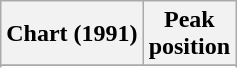<table class="wikitable sortable plainrowheaders" style="text-align:center">
<tr>
<th scope="col">Chart (1991)</th>
<th scope="col">Peak<br> position</th>
</tr>
<tr>
</tr>
<tr>
</tr>
</table>
